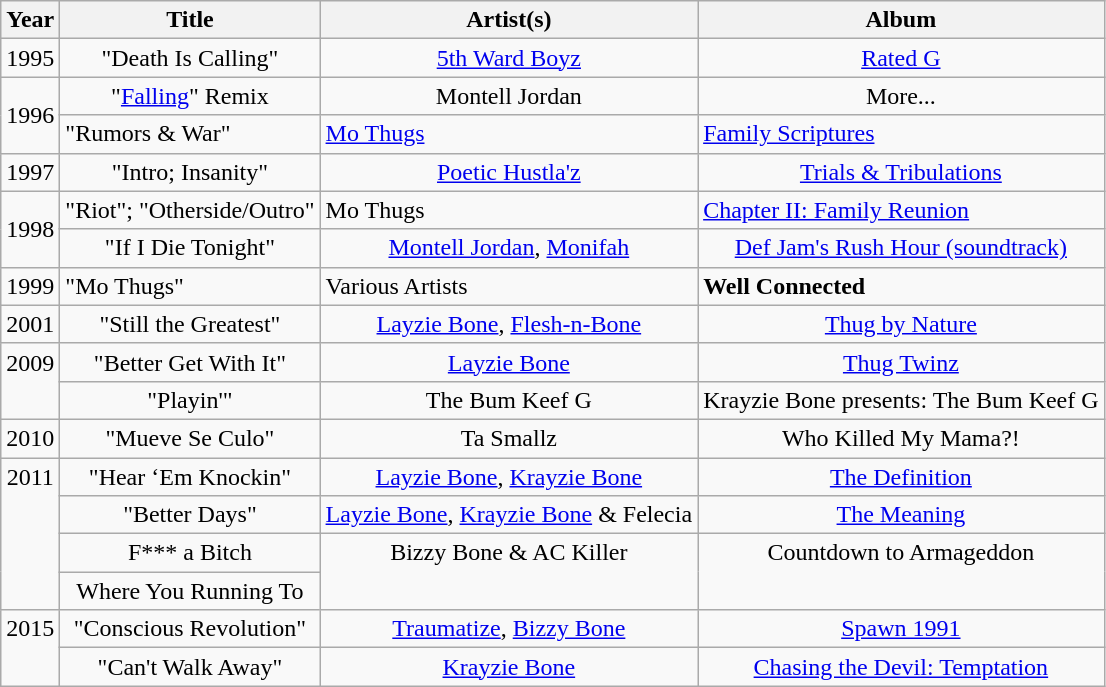<table class="wikitable">
<tr>
<th>Year</th>
<th>Title</th>
<th>Artist(s)</th>
<th>Album</th>
</tr>
<tr>
<td align="center" valign="top">1995</td>
<td align="center" valign="top">"Death Is Calling"</td>
<td align="center" valign="top"><a href='#'>5th Ward Boyz</a></td>
<td align="center" valign="top"><a href='#'>Rated G</a></td>
</tr>
<tr>
<td rowspan="2">1996</td>
<td align="center" valign="top">"<a href='#'>Falling</a>" Remix</td>
<td align="center" valign="top">Montell Jordan</td>
<td align="center" valign="top">More...</td>
</tr>
<tr>
<td>"Rumors & War"</td>
<td><a href='#'>Mo Thugs</a></td>
<td><a href='#'>Family Scriptures</a></td>
</tr>
<tr>
<td align="center" valign="top">1997</td>
<td align="center" valign="top">"Intro; Insanity"</td>
<td align="center" valign="top"><a href='#'>Poetic Hustla'z</a></td>
<td align="center" valign="top"><a href='#'>Trials & Tribulations</a></td>
</tr>
<tr>
<td rowspan="2">1998</td>
<td>"Riot"; "Otherside/Outro"</td>
<td>Mo Thugs</td>
<td><a href='#'>Chapter II: Family Reunion</a></td>
</tr>
<tr>
<td align="center" valign="top">"If I Die Tonight"</td>
<td align="center" valign="top"><a href='#'>Montell Jordan</a>, <a href='#'>Monifah</a></td>
<td align="center" valign="top"><a href='#'>Def Jam's Rush Hour (soundtrack)</a></td>
</tr>
<tr>
<td>1999</td>
<td>"Mo Thugs"</td>
<td>Various Artists</td>
<td><strong>Well Connected</strong></td>
</tr>
<tr>
<td align="center" valign="top">2001</td>
<td align="center" valign="top">"Still the Greatest"</td>
<td align="center" valign="top"><a href='#'>Layzie Bone</a>, <a href='#'>Flesh-n-Bone</a></td>
<td align="center" valign="top"><a href='#'>Thug by Nature</a></td>
</tr>
<tr>
<td rowspan="2" align="center" valign="top">2009</td>
<td align="center" valign="top">"Better Get With It"</td>
<td align="center" valign="top"><a href='#'>Layzie Bone</a></td>
<td align="center" valign="top"><a href='#'>Thug Twinz</a></td>
</tr>
<tr>
<td align="center" valign="top">"Playin'"</td>
<td align="center" valign="top">The Bum Keef G</td>
<td align="center" valign="top">Krayzie Bone presents: The Bum Keef G</td>
</tr>
<tr>
<td align="center" valign="top">2010</td>
<td align="center" valign="top">"Mueve Se Culo"</td>
<td align="center" valign="top">Ta Smallz</td>
<td align="center" valign="top">Who Killed My Mama?!</td>
</tr>
<tr>
<td rowspan="4" align="center" valign="top">2011</td>
<td align="center" valign="top">"Hear ‘Em Knockin"</td>
<td align="center" valign="top"><a href='#'>Layzie Bone</a>, <a href='#'>Krayzie Bone</a></td>
<td align="center" valign="top"><a href='#'>The Definition</a></td>
</tr>
<tr>
<td align="center" valign="top">"Better Days"</td>
<td align="center" valign="top"><a href='#'>Layzie Bone</a>, <a href='#'>Krayzie Bone</a> & Felecia</td>
<td align="center" valign="top"><a href='#'>The Meaning</a></td>
</tr>
<tr>
<td align="center" valign="top">F*** a Bitch</td>
<td rowspan="2" align="center" valign="top">Bizzy Bone & AC Killer</td>
<td rowspan="2" align="center" valign="top">Countdown to Armageddon</td>
</tr>
<tr>
<td align="center" valign="top">Where You Running To</td>
</tr>
<tr>
<td rowspan="2" align="center" valign="top">2015</td>
<td align="center" valign="top">"Conscious Revolution"</td>
<td align="center" valign="top"><a href='#'>Traumatize</a>, <a href='#'>Bizzy Bone</a></td>
<td align="center" valign="top"><a href='#'>Spawn 1991</a></td>
</tr>
<tr>
<td align="center" valign="top">"Can't Walk Away"</td>
<td align="center" valign="top"><a href='#'>Krayzie Bone</a></td>
<td align="center" valign="top"><a href='#'>Chasing the Devil: Temptation</a></td>
</tr>
</table>
